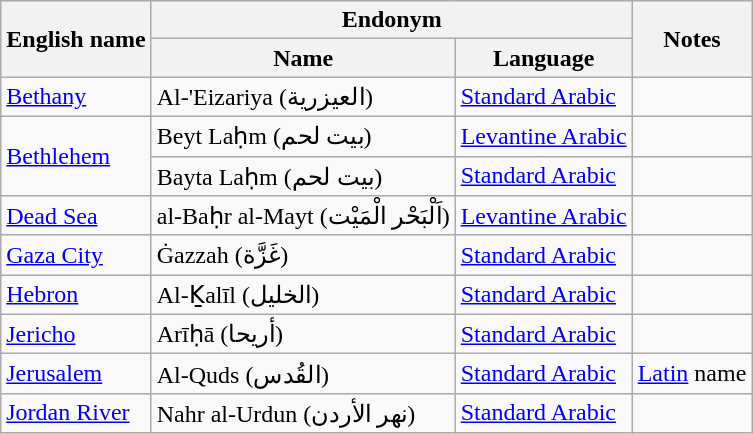<table class="wikitable sortable mw-collapsible">
<tr>
<th rowspan="2">English name</th>
<th colspan="2">Endonym</th>
<th rowspan="2">Notes</th>
</tr>
<tr>
<th>Name</th>
<th>Language</th>
</tr>
<tr>
<td><a href='#'>Bethany</a></td>
<td>Al-'Eizariya (العيزرية)</td>
<td><a href='#'>Standard Arabic</a></td>
<td></td>
</tr>
<tr>
<td rowspan="2"><a href='#'>Bethlehem</a></td>
<td>Beyt Laḥm (بيت لحم)</td>
<td><a href='#'>Levantine Arabic</a></td>
<td></td>
</tr>
<tr>
<td>Bayta Laḥm (بيت لحم)</td>
<td><a href='#'>Standard Arabic</a></td>
<td></td>
</tr>
<tr>
<td><a href='#'>Dead Sea</a></td>
<td>al-Baḥr al-Mayt (اَلْبَحْر الْمَيْت)</td>
<td><a href='#'>Levantine Arabic</a></td>
<td></td>
</tr>
<tr>
<td><a href='#'>Gaza City</a></td>
<td>Ġazzah (غَزَّة)</td>
<td><a href='#'>Standard Arabic</a></td>
<td></td>
</tr>
<tr>
<td><a href='#'>Hebron</a></td>
<td>Al-Ḵalīl (الخليل)</td>
<td><a href='#'>Standard Arabic</a></td>
<td></td>
</tr>
<tr>
<td><a href='#'>Jericho</a></td>
<td>Arīḥā (أريحا)</td>
<td><a href='#'>Standard Arabic</a></td>
<td></td>
</tr>
<tr>
<td><a href='#'>Jerusalem</a></td>
<td>Al-Quds (القُدس)</td>
<td><a href='#'>Standard Arabic</a></td>
<td><a href='#'>Latin</a> name</td>
</tr>
<tr>
<td><a href='#'>Jordan River</a></td>
<td>Nahr al-Urdun (نهر الأردن)</td>
<td><a href='#'>Standard Arabic</a></td>
<td></td>
</tr>
</table>
